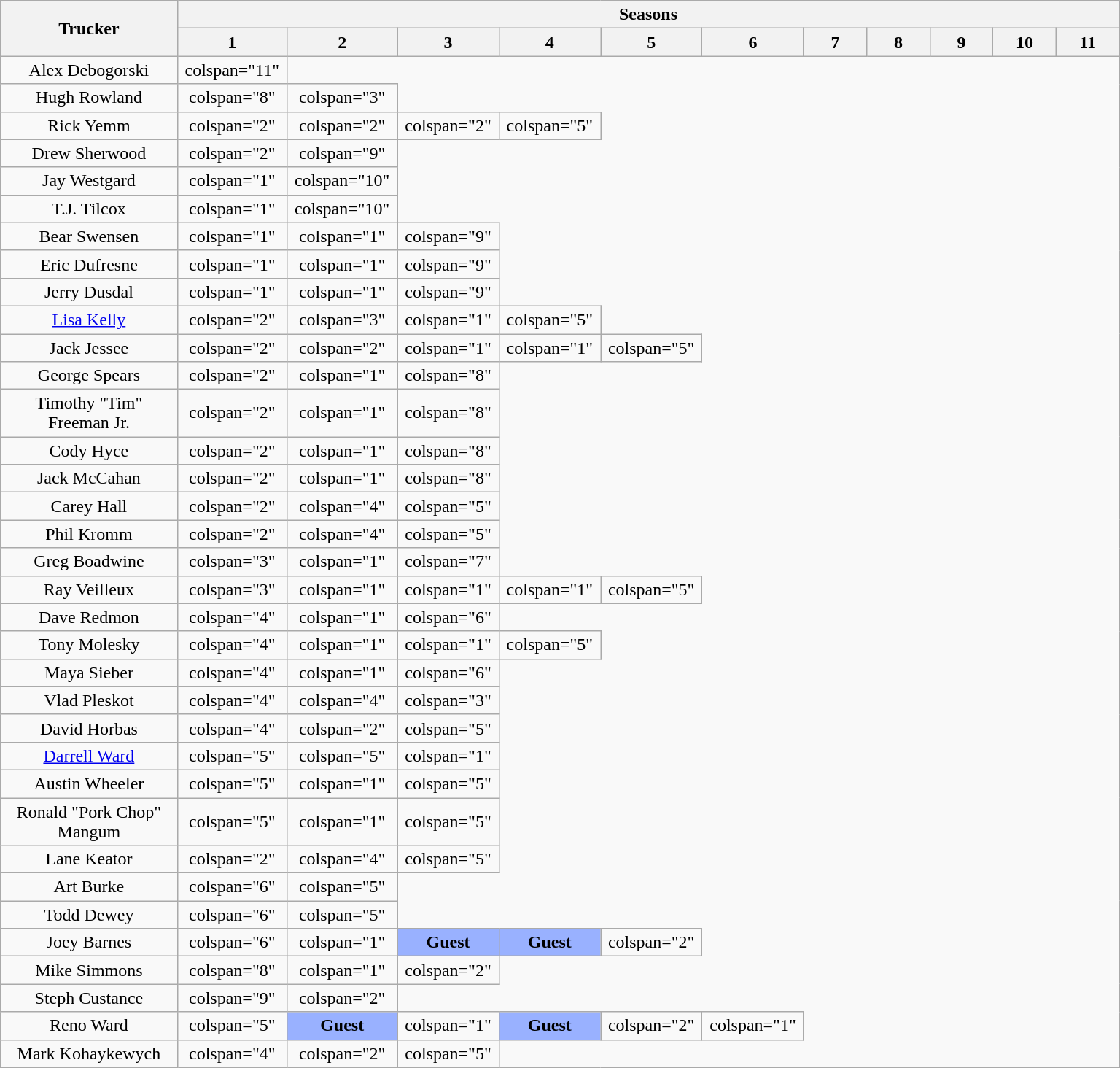<table class="wikitable plainrowheaders" style="text-align:center; width:81%;">
<tr>
<th scope="col" rowspan="2" style="width:14%;">Trucker</th>
<th scope="col" colspan="11" style="width:35%;">Seasons</th>
</tr>
<tr>
<th scope="col" style="width:5%;">1</th>
<th scope="col" style="width:5%;">2</th>
<th scope="col" style="width:5%;">3</th>
<th scope="col" style="width:5%;">4</th>
<th scope="col" style="width:5%;">5</th>
<th scope="col" style="width:5%;">6</th>
<th scope="col" style="width:5%;">7</th>
<th scope="col" style="width:5%;">8</th>
<th scope="col" style="width:5%;">9</th>
<th scope="col" style="width:5%;">10</th>
<th scope="col" style="width:5%;">11</th>
</tr>
<tr>
<td>Alex Debogorski</td>
<td>colspan="11" </td>
</tr>
<tr>
<td>Hugh Rowland</td>
<td>colspan="8" </td>
<td>colspan="3" </td>
</tr>
<tr>
<td>Rick Yemm</td>
<td>colspan="2" </td>
<td>colspan="2" </td>
<td>colspan="2" </td>
<td>colspan="5" </td>
</tr>
<tr>
<td>Drew Sherwood</td>
<td>colspan="2" </td>
<td>colspan="9" </td>
</tr>
<tr>
<td>Jay Westgard</td>
<td>colspan="1" </td>
<td>colspan="10" </td>
</tr>
<tr>
<td>T.J. Tilcox</td>
<td>colspan="1" </td>
<td>colspan="10" </td>
</tr>
<tr>
<td>Bear Swensen</td>
<td>colspan="1" </td>
<td>colspan="1" </td>
<td>colspan="9" </td>
</tr>
<tr>
<td>Eric Dufresne</td>
<td>colspan="1" </td>
<td>colspan="1" </td>
<td>colspan="9"  </td>
</tr>
<tr>
<td>Jerry Dusdal</td>
<td>colspan="1" </td>
<td>colspan="1" </td>
<td>colspan="9"  </td>
</tr>
<tr>
<td><a href='#'>Lisa Kelly</a></td>
<td>colspan="2" </td>
<td>colspan="3" </td>
<td>colspan="1" </td>
<td>colspan="5" </td>
</tr>
<tr>
<td>Jack Jessee</td>
<td>colspan="2" </td>
<td>colspan="2" </td>
<td>colspan="1" </td>
<td>colspan="1" </td>
<td>colspan="5" </td>
</tr>
<tr>
<td>George Spears</td>
<td>colspan="2" </td>
<td>colspan="1" </td>
<td>colspan="8" </td>
</tr>
<tr>
<td>Timothy "Tim" Freeman Jr.</td>
<td>colspan="2" </td>
<td>colspan="1" </td>
<td>colspan="8" </td>
</tr>
<tr>
<td>Cody Hyce</td>
<td>colspan="2" </td>
<td>colspan="1" </td>
<td>colspan="8" </td>
</tr>
<tr>
<td>Jack McCahan</td>
<td>colspan="2" </td>
<td>colspan="1" </td>
<td>colspan="8" </td>
</tr>
<tr>
<td>Carey Hall</td>
<td>colspan="2" </td>
<td>colspan="4" </td>
<td>colspan="5" </td>
</tr>
<tr>
<td>Phil Kromm</td>
<td>colspan="2" </td>
<td>colspan="4" </td>
<td>colspan="5" </td>
</tr>
<tr>
<td>Greg Boadwine</td>
<td>colspan="3" </td>
<td>colspan="1" </td>
<td>colspan="7" </td>
</tr>
<tr>
<td>Ray Veilleux</td>
<td>colspan="3" </td>
<td>colspan="1" </td>
<td>colspan="1" </td>
<td>colspan="1" </td>
<td>colspan="5" </td>
</tr>
<tr>
<td>Dave Redmon</td>
<td>colspan="4" </td>
<td>colspan="1" </td>
<td>colspan="6" </td>
</tr>
<tr>
<td>Tony Molesky</td>
<td>colspan="4" </td>
<td>colspan="1" </td>
<td>colspan="1" </td>
<td>colspan="5" </td>
</tr>
<tr>
<td>Maya Sieber</td>
<td>colspan="4" </td>
<td>colspan="1" </td>
<td>colspan="6" </td>
</tr>
<tr>
<td>Vlad Pleskot</td>
<td>colspan="4" </td>
<td>colspan="4" </td>
<td>colspan="3" </td>
</tr>
<tr>
<td>David Horbas</td>
<td>colspan="4" </td>
<td>colspan="2" </td>
<td>colspan="5" </td>
</tr>
<tr>
<td><a href='#'>Darrell Ward</a></td>
<td>colspan="5" </td>
<td>colspan="5" </td>
<td>colspan="1" </td>
</tr>
<tr>
<td>Austin Wheeler</td>
<td>colspan="5" </td>
<td>colspan="1" </td>
<td>colspan="5" </td>
</tr>
<tr>
<td>Ronald "Pork Chop" Mangum</td>
<td>colspan="5" </td>
<td>colspan="1" </td>
<td>colspan="5" </td>
</tr>
<tr>
<td>Lane Keator</td>
<td>colspan="2" </td>
<td>colspan="4" </td>
<td>colspan="5" </td>
</tr>
<tr>
<td>Art Burke</td>
<td>colspan="6" </td>
<td>colspan="5" </td>
</tr>
<tr>
<td>Todd Dewey</td>
<td>colspan="6" </td>
<td>colspan="5" </td>
</tr>
<tr>
<td>Joey Barnes</td>
<td>colspan="6" </td>
<td>colspan="1" </td>
<th style="background:#99b1ff" align="center">Guest</th>
<th style="background:#99b1ff" align="center">Guest</th>
<td>colspan="2" </td>
</tr>
<tr>
<td>Mike Simmons</td>
<td>colspan="8" </td>
<td>colspan="1" </td>
<td>colspan="2" </td>
</tr>
<tr>
<td>Steph Custance</td>
<td>colspan="9" </td>
<td>colspan="2" </td>
</tr>
<tr>
<td>Reno Ward</td>
<td>colspan="5" </td>
<th style="background:#99b1ff" align="center">Guest</th>
<td>colspan="1" </td>
<th style="background:#99b1ff" align="center">Guest</th>
<td>colspan="2" </td>
<td>colspan="1" </td>
</tr>
<tr>
<td>Mark Kohaykewych</td>
<td>colspan="4" </td>
<td>colspan="2" </td>
<td>colspan="5" </td>
</tr>
</table>
